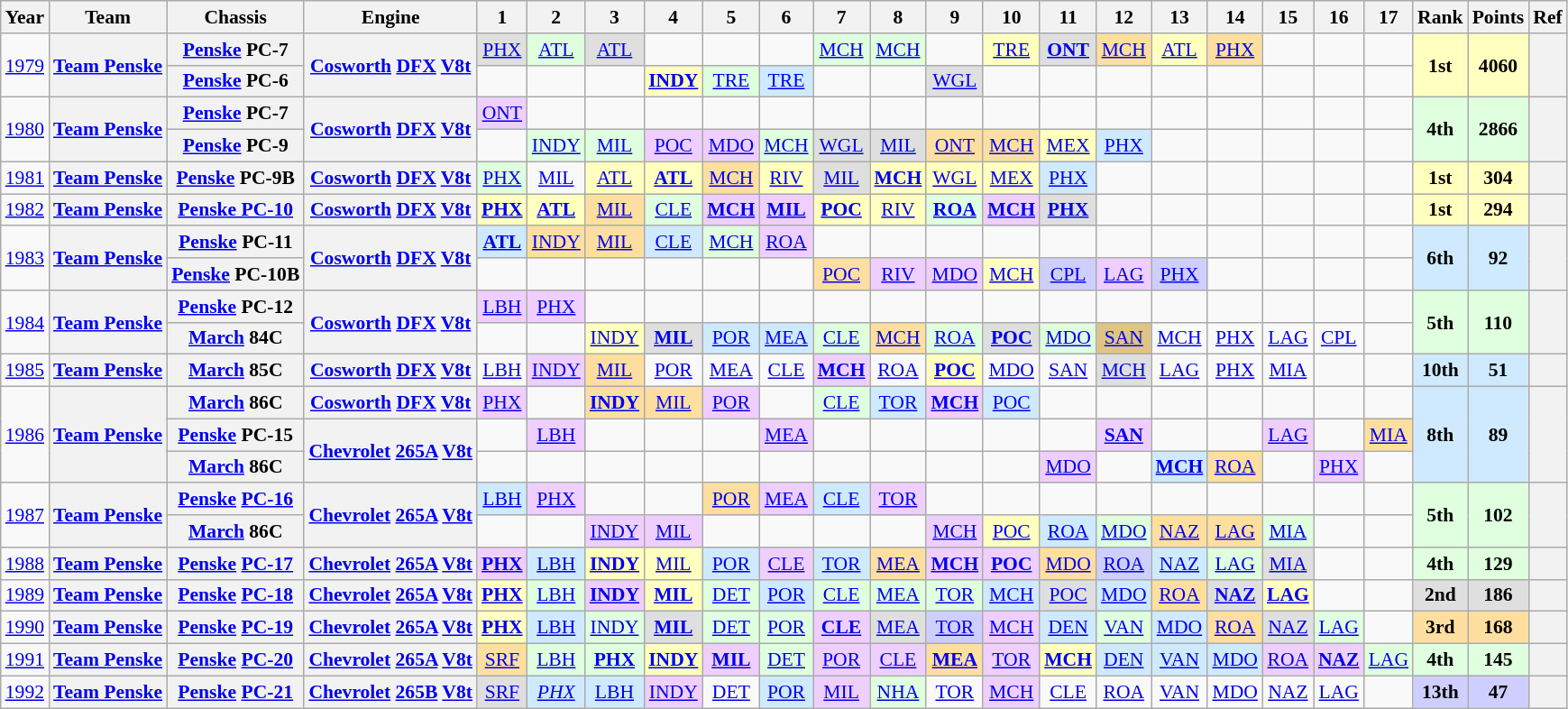<table class="wikitable" style="text-align:center; font-size:90%">
<tr>
<th>Year</th>
<th>Team</th>
<th>Chassis</th>
<th>Engine</th>
<th>1</th>
<th>2</th>
<th>3</th>
<th>4</th>
<th>5</th>
<th>6</th>
<th>7</th>
<th>8</th>
<th>9</th>
<th>10</th>
<th>11</th>
<th>12</th>
<th>13</th>
<th>14</th>
<th>15</th>
<th>16</th>
<th>17</th>
<th>Rank</th>
<th>Points</th>
<th>Ref</th>
</tr>
<tr>
<td rowspan=2><a href='#'>1979</a></td>
<th rowspan=2><a href='#'>Team Penske</a></th>
<th><a href='#'>Penske</a> PC-7</th>
<th rowspan=2><a href='#'>Cosworth</a> <a href='#'>DFX</a> <a href='#'>V8</a><a href='#'>t</a></th>
<td style="background:#DFDFDF;"><a href='#'>PHX</a><br></td>
<td style="background:#DFFFDF;"><a href='#'>ATL</a><br></td>
<td style="background:#DFDFDF;"><a href='#'>ATL</a><br></td>
<td></td>
<td></td>
<td></td>
<td style="background:#DFFFDF;"><a href='#'>MCH</a><br></td>
<td style="background:#DFFFDF;"><a href='#'>MCH</a><br></td>
<td></td>
<td style="background:#FFFFBF;"><a href='#'>TRE</a><br></td>
<td style="background:#DFDFDF;"><strong><a href='#'>ONT</a></strong><br></td>
<td style="background:#FFDF9F;"><a href='#'>MCH</a><br></td>
<td style="background:#FFFFBF;"><a href='#'>ATL</a><br></td>
<td style="background:#FFDF9F;"><a href='#'>PHX</a><br></td>
<td></td>
<td></td>
<td></td>
<td rowspan=2 style="background:#FFFFBF;"><strong>1st</strong></td>
<td rowspan=2 style="background:#FFFFBF;"><strong>4060</strong></td>
<th rowspan=2></th>
</tr>
<tr>
<th><a href='#'>Penske</a> PC-6</th>
<td></td>
<td></td>
<td></td>
<td style="background:#FFFFBF;"><strong><a href='#'>INDY</a></strong><br></td>
<td style="background:#DFFFDF;"><a href='#'>TRE</a><br></td>
<td style="background:#CFEAFF;"><a href='#'>TRE</a><br></td>
<td></td>
<td></td>
<td style="background:#DFDFDF;"><a href='#'>WGL</a><br></td>
<td></td>
<td></td>
<td></td>
<td></td>
<td></td>
<td></td>
<td></td>
<td></td>
</tr>
<tr>
<td rowspan=2><a href='#'>1980</a></td>
<th rowspan=2><a href='#'>Team Penske</a></th>
<th><a href='#'>Penske</a> PC-7</th>
<th rowspan=2><a href='#'>Cosworth</a> <a href='#'>DFX</a> <a href='#'>V8</a><a href='#'>t</a></th>
<td style="background:#EFCFFF;"><a href='#'>ONT</a><br></td>
<td></td>
<td></td>
<td></td>
<td></td>
<td></td>
<td></td>
<td></td>
<td></td>
<td></td>
<td></td>
<td></td>
<td></td>
<td></td>
<td></td>
<td></td>
<td></td>
<td rowspan=2 style="background:#DFFFDF;"><strong>4th</strong></td>
<td rowspan=2 style="background:#DFFFDF;"><strong>2866</strong></td>
<th rowspan=2></th>
</tr>
<tr>
<th><a href='#'>Penske</a> PC-9</th>
<td></td>
<td style="background:#DFFFDF;"><a href='#'>INDY</a><br></td>
<td style="background:#DFFFDF;"><a href='#'>MIL</a><br></td>
<td style="background:#EFCFFF;"><a href='#'>POC</a><br></td>
<td style="background:#EFCFFF;"><a href='#'>MDO</a><br></td>
<td style="background:#DFFFDF;"><a href='#'>MCH</a><br></td>
<td style="background:#DFDFDF;"><a href='#'>WGL</a><br></td>
<td style="background:#DFDFDF;"><a href='#'>MIL</a><br></td>
<td style="background:#FFDF9F;"><a href='#'>ONT</a><br></td>
<td style="background:#FFDF9F;"><a href='#'>MCH</a><br></td>
<td style="background:#FFFFBF;"><a href='#'>MEX</a><br></td>
<td style="background:#CFEAFF;"><a href='#'>PHX</a><br></td>
<td></td>
<td></td>
<td></td>
<td></td>
<td></td>
</tr>
<tr>
<td><a href='#'>1981</a></td>
<th><a href='#'>Team Penske</a></th>
<th><a href='#'>Penske</a> PC-9B</th>
<th><a href='#'>Cosworth</a> <a href='#'>DFX</a> <a href='#'>V8</a><a href='#'>t</a></th>
<td style="background:#DFFFDF;"><a href='#'>PHX</a><br></td>
<td><a href='#'>MIL</a></td>
<td style="background:#FFFFBF;"><a href='#'>ATL</a><br></td>
<td style="background:#FFFFBF;"><strong><a href='#'>ATL</a></strong><br></td>
<td style="background:#FFDF9F;"><a href='#'>MCH</a><br></td>
<td style="background:#FFFFBF;"><a href='#'>RIV</a><br></td>
<td style="background:#DFDFDF;"><a href='#'>MIL</a><br></td>
<td style="background:#FFFFBF;"><strong><a href='#'>MCH</a></strong><br></td>
<td style="background:#FFFFBF;"><a href='#'>WGL</a><br></td>
<td style="background:#FFFFBF;"><a href='#'>MEX</a><br></td>
<td style="background:#CFEAFF;"><a href='#'>PHX</a><br></td>
<td></td>
<td></td>
<td></td>
<td></td>
<td></td>
<td></td>
<td style="background:#FFFFBF;"><strong>1st</strong></td>
<td style="background:#FFFFBF;"><strong>304</strong></td>
<th></th>
</tr>
<tr>
<td><a href='#'>1982</a></td>
<th><a href='#'>Team Penske</a></th>
<th><a href='#'>Penske PC-10</a></th>
<th><a href='#'>Cosworth</a> <a href='#'>DFX</a> <a href='#'>V8</a><a href='#'>t</a></th>
<td style="background:#FFFFBF;"><strong><a href='#'>PHX</a></strong><br></td>
<td style="background:#FFFFBF;"><strong><a href='#'>ATL</a></strong><br></td>
<td style="background:#FFDF9F;"><a href='#'>MIL</a><br></td>
<td style="background:#DFFFDF;"><a href='#'>CLE</a><br></td>
<td style="background:#EFCFFF;"><strong><a href='#'>MCH</a></strong><br></td>
<td style="background:#EFCFFF;"><strong><a href='#'>MIL</a></strong><br></td>
<td style="background:#FFFFBF;"><strong><a href='#'>POC</a></strong><br></td>
<td style="background:#FFFFBF;"><a href='#'>RIV</a><br></td>
<td style="background:#DFFFDF;"><strong><a href='#'>ROA</a></strong><br></td>
<td style="background:#EFCFFF;"><strong><a href='#'>MCH</a></strong><br></td>
<td style="background:#DFDFDF;"><strong><a href='#'>PHX</a></strong><br></td>
<td></td>
<td></td>
<td></td>
<td></td>
<td></td>
<td></td>
<td style="background:#FFFFBF;"><strong>1st</strong></td>
<td style="background:#FFFFBF;"><strong>294</strong></td>
<th></th>
</tr>
<tr>
<td rowspan=2><a href='#'>1983</a></td>
<th rowspan=2><a href='#'>Team Penske</a></th>
<th><a href='#'>Penske</a> PC-11</th>
<th rowspan=2><a href='#'>Cosworth</a> <a href='#'>DFX</a> <a href='#'>V8</a><a href='#'>t</a></th>
<td style="background:#CFEAFF;"><strong><a href='#'>ATL</a></strong><br></td>
<td style="background:#FFDF9F;"><a href='#'>INDY</a><br></td>
<td style="background:#FFDF9F;"><a href='#'>MIL</a><br></td>
<td style="background:#CFEAFF;"><a href='#'>CLE</a><br></td>
<td style="background:#DFFFDF;"><a href='#'>MCH</a><br></td>
<td style="background:#EFCFFF;"><a href='#'>ROA</a><br></td>
<td></td>
<td></td>
<td></td>
<td></td>
<td></td>
<td></td>
<td></td>
<td></td>
<td></td>
<td></td>
<td></td>
<td rowspan=2 style="background:#CFEAFF;"><strong>6th</strong></td>
<td rowspan=2 style="background:#CFEAFF;"><strong>92</strong></td>
<th rowspan=2></th>
</tr>
<tr>
<th><a href='#'>Penske</a> PC-10B</th>
<td></td>
<td></td>
<td></td>
<td></td>
<td></td>
<td></td>
<td style="background:#FFDF9F;"><a href='#'>POC</a><br></td>
<td style="background:#EFCFFF;"><a href='#'>RIV</a><br></td>
<td style="background:#EFCFFF;"><a href='#'>MDO</a><br></td>
<td style="background:#FFFFBF;"><a href='#'>MCH</a><br></td>
<td style="background:#CFCFFF;"><a href='#'>CPL</a><br></td>
<td style="background:#EFCFFF;"><a href='#'>LAG</a><br></td>
<td style="background:#CFCFFF;"><a href='#'>PHX</a><br></td>
<td></td>
<td></td>
<td></td>
<td></td>
</tr>
<tr>
<td rowspan=2><a href='#'>1984</a></td>
<th rowspan=2><a href='#'>Team Penske</a></th>
<th><a href='#'>Penske</a> PC-12</th>
<th rowspan=2><a href='#'>Cosworth</a> <a href='#'>DFX</a> <a href='#'>V8</a><a href='#'>t</a></th>
<td style="background:#EFCFFF;"><a href='#'>LBH</a><br></td>
<td style="background:#EFCFFF;"><a href='#'>PHX</a><br></td>
<td></td>
<td></td>
<td></td>
<td></td>
<td></td>
<td></td>
<td></td>
<td></td>
<td></td>
<td></td>
<td></td>
<td></td>
<td></td>
<td></td>
<td></td>
<td rowspan=2 style="background:#DFFFDF;"><strong>5th</strong></td>
<td rowspan=2 style="background:#DFFFDF;"><strong>110</strong></td>
<th rowspan=2></th>
</tr>
<tr>
<th><a href='#'>March</a> 84C</th>
<td></td>
<td></td>
<td style="background:#FFFFBF;"><a href='#'>INDY</a><br></td>
<td style="background:#DFDFDF;"><strong><a href='#'>MIL</a></strong><br></td>
<td style="background:#CFEAFF;"><a href='#'>POR</a><br></td>
<td style="background:#CFEAFF;"><a href='#'>MEA</a><br></td>
<td style="background:#DFFFDF;"><a href='#'>CLE</a><br></td>
<td style="background:#FFDF9F;"><a href='#'>MCH</a><br></td>
<td style="background:#DFFFDF;"><a href='#'>ROA</a><br></td>
<td style="background:#DFDFDF;"><strong><a href='#'>POC</a></strong><br></td>
<td style="background:#DFFFDF;"><a href='#'>MDO</a><br></td>
<td style="background:#DFC484;"><a href='#'>SAN</a><br></td>
<td><a href='#'>MCH</a></td>
<td><a href='#'>PHX</a></td>
<td><a href='#'>LAG</a></td>
<td><a href='#'>CPL</a></td>
<td></td>
</tr>
<tr>
<td><a href='#'>1985</a></td>
<th><a href='#'>Team Penske</a></th>
<th><a href='#'>March</a> 85C</th>
<th><a href='#'>Cosworth</a> <a href='#'>DFX</a> <a href='#'>V8</a><a href='#'>t</a></th>
<td><a href='#'>LBH</a></td>
<td style="background:#EFCFFF;"><a href='#'>INDY</a><br></td>
<td style="background:#FFDF9F;"><a href='#'>MIL</a><br></td>
<td><a href='#'>POR</a></td>
<td><a href='#'>MEA</a></td>
<td><a href='#'>CLE</a></td>
<td style="background:#EFCFFF;"><strong><a href='#'>MCH</a></strong><br></td>
<td><a href='#'>ROA</a></td>
<td style="background:#FFFFBF;"><strong><a href='#'>POC</a></strong><br></td>
<td><a href='#'>MDO</a></td>
<td><a href='#'>SAN</a></td>
<td style="background:#DFDFDF;"><a href='#'>MCH</a><br></td>
<td><a href='#'>LAG</a></td>
<td><a href='#'>PHX</a></td>
<td><a href='#'>MIA</a></td>
<td></td>
<td></td>
<td style="background:#CFEAFF;"><strong>10th</strong></td>
<td style="background:#CFEAFF;"><strong>51</strong></td>
<th></th>
</tr>
<tr>
<td rowspan=3><a href='#'>1986</a></td>
<th rowspan=3><a href='#'>Team Penske</a></th>
<th><a href='#'>March</a> 86C</th>
<th><a href='#'>Cosworth</a> <a href='#'>DFX</a> <a href='#'>V8</a><a href='#'>t</a></th>
<td style="background:#EFCFFF;"><a href='#'>PHX</a><br></td>
<td></td>
<td style="background:#FFDF9F;"><strong><a href='#'>INDY</a></strong><br></td>
<td style="background:#FFDF9F;"><a href='#'>MIL</a><br></td>
<td style="background:#EFCFFF;"><a href='#'>POR</a><br></td>
<td></td>
<td style="background:#DFFFDF;"><a href='#'>CLE</a><br></td>
<td style="background:#CFEAFF;"><a href='#'>TOR</a><br></td>
<td style="background:#EFCFFF;"><strong><a href='#'>MCH</a></strong><br></td>
<td style="background:#CFEAFF;"><a href='#'>POC</a><br></td>
<td></td>
<td></td>
<td></td>
<td></td>
<td></td>
<td></td>
<td></td>
<td rowspan=3 style="background:#CFEAFF;"><strong>8th</strong></td>
<td rowspan=3 style="background:#CFEAFF;"><strong>89</strong></td>
<th rowspan=3></th>
</tr>
<tr>
<th><a href='#'>Penske</a> PC-15</th>
<th rowspan=2><a href='#'>Chevrolet</a> <a href='#'>265A</a> <a href='#'>V8</a><a href='#'>t</a></th>
<td></td>
<td style="background:#EFCFFF;"><a href='#'>LBH</a><br></td>
<td></td>
<td></td>
<td></td>
<td style="background:#EFCFFF;"><a href='#'>MEA</a><br></td>
<td></td>
<td></td>
<td></td>
<td></td>
<td></td>
<td style="background:#EFCFFF;"><strong><a href='#'>SAN</a></strong><br></td>
<td></td>
<td></td>
<td style="background:#EFCFFF;"><a href='#'>LAG</a><br></td>
<td></td>
<td style="background:#FFDF9F;"><a href='#'>MIA</a><br></td>
</tr>
<tr>
<th><a href='#'>March</a> 86C</th>
<td></td>
<td></td>
<td></td>
<td></td>
<td></td>
<td></td>
<td></td>
<td></td>
<td></td>
<td></td>
<td style="background:#EFCFFF;"><a href='#'>MDO</a><br></td>
<td></td>
<td style="background:#CFEAFF;"><strong><a href='#'>MCH</a></strong><br></td>
<td style="background:#FFDF9F;"><a href='#'>ROA</a><br></td>
<td></td>
<td style="background:#EFCFFF;"><a href='#'>PHX</a><br></td>
<td></td>
</tr>
<tr>
<td rowspan=2><a href='#'>1987</a></td>
<th rowspan=2><a href='#'>Team Penske</a></th>
<th><a href='#'>Penske</a> <a href='#'>PC-16</a></th>
<th rowspan=2><a href='#'>Chevrolet</a> <a href='#'>265A</a> <a href='#'>V8</a><a href='#'>t</a></th>
<td style="background:#CFEAFF;"><a href='#'>LBH</a><br></td>
<td style="background:#EFCFFF;"><a href='#'>PHX</a><br></td>
<td></td>
<td></td>
<td style="background:#FFDF9F;"><a href='#'>POR</a><br></td>
<td style="background:#EFCFFF;"><a href='#'>MEA</a><br></td>
<td style="background:#CFEAFF;"><a href='#'>CLE</a><br></td>
<td style="background:#EFCFFF;"><a href='#'>TOR</a><br></td>
<td></td>
<td></td>
<td></td>
<td></td>
<td></td>
<td></td>
<td></td>
<td></td>
<td></td>
<td rowspan=2 style="background:#DFFFDF;"><strong>5th</strong></td>
<td rowspan=2 style="background:#DFFFDF;"><strong>102</strong></td>
<th rowspan=2></th>
</tr>
<tr>
<th><a href='#'>March</a> 86C</th>
<td></td>
<td></td>
<td style="background:#EFCFFF;"><a href='#'>INDY</a><br></td>
<td style="background:#EFCFFF;"><a href='#'>MIL</a><br></td>
<td></td>
<td></td>
<td></td>
<td></td>
<td style="background:#EFCFFF;"><a href='#'>MCH</a><br></td>
<td style="background:#FFFFBF;"><a href='#'>POC</a><br></td>
<td style="background:#CFEAFF;"><a href='#'>ROA</a><br></td>
<td style="background:#DFFFDF;"><a href='#'>MDO</a><br></td>
<td style="background:#FFDF9F;"><a href='#'>NAZ</a><br></td>
<td style="background:#FFDF9F;"><a href='#'>LAG</a><br></td>
<td style="background:#DFFFDF;"><a href='#'>MIA</a><br></td>
<td></td>
<td></td>
</tr>
<tr>
<td><a href='#'>1988</a></td>
<th><a href='#'>Team Penske</a></th>
<th><a href='#'>Penske</a> <a href='#'>PC-17</a></th>
<th><a href='#'>Chevrolet</a> <a href='#'>265A</a> <a href='#'>V8</a><a href='#'>t</a></th>
<td style="background:#EFCFFF;"><strong><a href='#'>PHX</a></strong><br></td>
<td style="background:#CFEAFF;"><a href='#'>LBH</a><br></td>
<td style="background:#FFFFBF;"><strong><a href='#'>INDY</a></strong><br></td>
<td style="background:#FFFFBF;"><a href='#'>MIL</a><br></td>
<td style="background:#CFEAFF;"><a href='#'>POR</a><br></td>
<td style="background:#EFCFFF;"><a href='#'>CLE</a><br></td>
<td style="background:#CFEAFF;"><a href='#'>TOR</a><br></td>
<td style="background:#FFDF9F;"><a href='#'>MEA</a><br></td>
<td style="background:#EFCFFF;"><strong><a href='#'>MCH</a></strong><br></td>
<td style="background:#EFCFFF;"><strong><a href='#'>POC</a></strong><br></td>
<td style="background:#FFDF9F;"><a href='#'>MDO</a><br></td>
<td style="background:#CFCFFF;"><a href='#'>ROA</a><br></td>
<td style="background:#CFEAFF;"><a href='#'>NAZ</a><br></td>
<td style="background:#DFFFDF;"><a href='#'>LAG</a><br></td>
<td style="background:#DFDFDF;"><a href='#'>MIA</a><br></td>
<td></td>
<td></td>
<td style="background:#DFFFDF;"><strong>4th</strong></td>
<td style="background:#DFFFDF;"><strong>129</strong></td>
<th></th>
</tr>
<tr>
<td><a href='#'>1989</a></td>
<th><a href='#'>Team Penske</a></th>
<th><a href='#'>Penske</a> <a href='#'>PC-18</a></th>
<th><a href='#'>Chevrolet</a> <a href='#'>265A</a> <a href='#'>V8</a><a href='#'>t</a></th>
<td style="background:#FFFFBF;"><strong><a href='#'>PHX</a></strong><br></td>
<td style="background:#DFFFDF;"><a href='#'>LBH</a><br></td>
<td style="background:#EFCFFF;"><strong><a href='#'>INDY</a></strong><br></td>
<td style="background:#FFFFBF;"><strong><a href='#'>MIL</a></strong><br></td>
<td style="background:#DFFFDF;"><a href='#'>DET</a><br></td>
<td style="background:#CFEAFF;"><a href='#'>POR</a><br></td>
<td style="background:#DFFFDF;"><a href='#'>CLE</a><br></td>
<td style="background:#DFFFDF;"><a href='#'>MEA</a><br></td>
<td style="background:#DFFFDF;"><a href='#'>TOR</a><br></td>
<td style="background:#CFEAFF;"><a href='#'>MCH</a><br></td>
<td style="background:#DFDFDF;"><a href='#'>POC</a><br></td>
<td style="background:#CFEAFF;"><a href='#'>MDO</a><br></td>
<td style="background:#FFDF9F;"><a href='#'>ROA</a><br></td>
<td style="background:#DFDFDF;"><strong><a href='#'>NAZ</a></strong><br></td>
<td style="background:#FFFFBF;"><strong><a href='#'>LAG</a></strong><br></td>
<td></td>
<td></td>
<td style="background:#DFDFDF;"><strong>2nd</strong></td>
<td style="background:#DFDFDF;"><strong>186</strong></td>
<th></th>
</tr>
<tr>
<td><a href='#'>1990</a></td>
<th><a href='#'>Team Penske</a></th>
<th><a href='#'>Penske</a> <a href='#'>PC-19</a></th>
<th><a href='#'>Chevrolet</a> <a href='#'>265A</a> <a href='#'>V8</a><a href='#'>t</a></th>
<td style="background:#FFFFBF;"><strong><a href='#'>PHX</a></strong><br></td>
<td style="background:#CFEAFF;"><a href='#'>LBH</a><br></td>
<td style="background:#DFFFDF;"><a href='#'>INDY</a><br></td>
<td style="background:#DFDFDF;"><strong><a href='#'>MIL</a></strong><br></td>
<td style="background:#DFFFDF;"><a href='#'>DET</a><br></td>
<td style="background:#DFFFDF;"><a href='#'>POR</a><br></td>
<td style="background:#EFCFFF;"><strong><a href='#'>CLE</a></strong><br></td>
<td style="background:#DFDFDF;"><a href='#'>MEA</a><br></td>
<td style="background:#CFCFFF;"><a href='#'>TOR</a><br></td>
<td style="background:#EFCFFF;"><a href='#'>MCH</a><br></td>
<td style="background:#CFEAFF;"><a href='#'>DEN</a><br></td>
<td style="background:#DFFFDF;"><a href='#'>VAN</a><br></td>
<td style="background:#CFEAFF;"><a href='#'>MDO</a><br></td>
<td style="background:#FFDF9F;"><a href='#'>ROA</a><br></td>
<td style="background:#DFDFDF;"><a href='#'>NAZ</a><br></td>
<td style="background:#DFFFDF;"><a href='#'>LAG</a><br></td>
<td></td>
<td style="background:#FFDF9F;"><strong>3rd</strong></td>
<td style="background:#FFDF9F;"><strong>168</strong></td>
<th></th>
</tr>
<tr>
<td><a href='#'>1991</a></td>
<th><a href='#'>Team Penske</a></th>
<th><a href='#'>Penske</a> <a href='#'>PC-20</a></th>
<th><a href='#'>Chevrolet</a> <a href='#'>265A</a> <a href='#'>V8</a><a href='#'>t</a></th>
<td style="background:#FFDF9F;"><a href='#'>SRF</a><br></td>
<td style="background:#DFFFDF;"><a href='#'>LBH</a><br></td>
<td style="background:#DFFFDF;"><strong><a href='#'>PHX</a></strong><br></td>
<td style="background:#FFFFBF;"><strong><a href='#'>INDY</a></strong><br></td>
<td style="background:#EFCFFF;"><strong><a href='#'>MIL</a></strong><br></td>
<td style="background:#DFFFDF;"><a href='#'>DET</a><br></td>
<td style="background:#EFCFFF;"><a href='#'>POR</a><br></td>
<td style="background:#EFCFFF;"><a href='#'>CLE</a><br></td>
<td style="background:#FFDF9F;"><strong><a href='#'>MEA</a></strong><br></td>
<td style="background:#EFCFFF;"><a href='#'>TOR</a><br></td>
<td style="background:#FFFFBF;"><strong><a href='#'>MCH</a></strong><br></td>
<td style="background:#CFEAFF;"><a href='#'>DEN</a><br></td>
<td style="background:#CFEAFF;"><a href='#'>VAN</a><br></td>
<td style="background:#CFEAFF;"><a href='#'>MDO</a><br></td>
<td style="background:#EFCFFF;"><a href='#'>ROA</a><br></td>
<td style="background:#EFCFFF;"><strong><a href='#'>NAZ</a></strong><br></td>
<td style="background:#DFFFDF;"><a href='#'>LAG</a><br></td>
<td style="background:#DFFFDF;"><strong>4th</strong></td>
<td style="background:#DFFFDF;"><strong>145</strong></td>
<th></th>
</tr>
<tr>
<td><a href='#'>1992</a></td>
<th><a href='#'>Team Penske</a></th>
<th><a href='#'>Penske</a> <a href='#'>PC-21</a></th>
<th><a href='#'>Chevrolet</a> <a href='#'>265B</a> <a href='#'>V8</a><a href='#'>t</a></th>
<td style="background:#DFDFDF;"><a href='#'>SRF</a><br></td>
<td style="background:#CFEAFF;"><em><a href='#'>PHX</a></em><br></td>
<td style="background:#CFEAFF;"><a href='#'>LBH</a><br></td>
<td style="background:#EFCFFF;"><a href='#'>INDY</a><br></td>
<td><a href='#'>DET</a></td>
<td style="background:#CFEAFF;"><a href='#'>POR</a><br></td>
<td style="background:#EFCFFF;"><a href='#'>MIL</a><br></td>
<td style="background:#DFFFDF;"><a href='#'>NHA</a><br></td>
<td><a href='#'>TOR</a></td>
<td style="background:#EFCFFF;"><a href='#'>MCH</a><br></td>
<td><a href='#'>CLE</a></td>
<td><a href='#'>ROA</a></td>
<td><a href='#'>VAN</a></td>
<td><a href='#'>MDO</a></td>
<td><a href='#'>NAZ</a></td>
<td><a href='#'>LAG</a></td>
<td></td>
<td style="background:#CFCFFF;"><strong>13th</strong></td>
<td style="background:#CFCFFF;"><strong>47</strong></td>
<th></th>
</tr>
</table>
